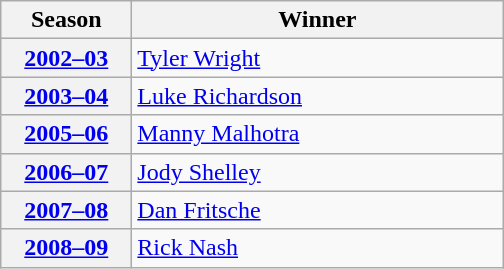<table class="wikitable">
<tr>
<th scope="col" style="width:5em">Season</th>
<th scope="col" style="width:15em">Winner</th>
</tr>
<tr>
<th scope="row"><a href='#'>2002–03</a></th>
<td><a href='#'>Tyler Wright</a></td>
</tr>
<tr>
<th scope="row"><a href='#'>2003–04</a></th>
<td><a href='#'>Luke Richardson</a></td>
</tr>
<tr>
<th scope="row"><a href='#'>2005–06</a></th>
<td><a href='#'>Manny Malhotra</a></td>
</tr>
<tr>
<th scope="row"><a href='#'>2006–07</a></th>
<td><a href='#'>Jody Shelley</a></td>
</tr>
<tr>
<th scope="row"><a href='#'>2007–08</a></th>
<td><a href='#'>Dan Fritsche</a></td>
</tr>
<tr>
<th scope="row"><a href='#'>2008–09</a></th>
<td><a href='#'>Rick Nash</a></td>
</tr>
</table>
